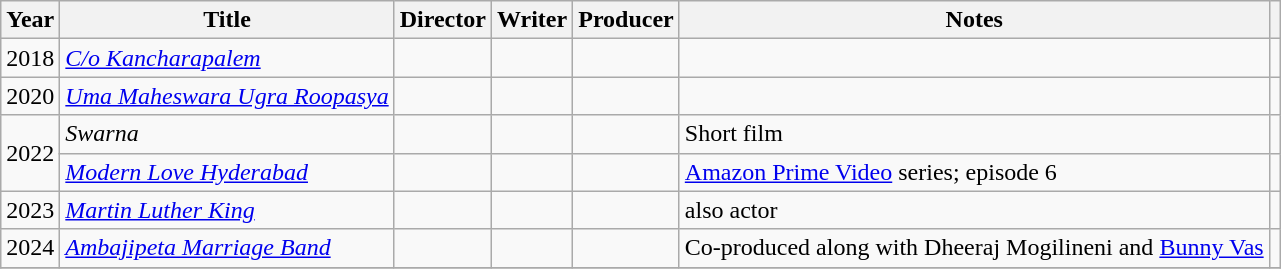<table class="wikitable plainrowheaders sortable">
<tr>
<th scope="col">Year</th>
<th scope="col">Title</th>
<th scope="col">Director</th>
<th scope="col">Writer</th>
<th scope="col">Producer</th>
<th scope="col" class="unsortable">Notes</th>
<th scope="col" class="unsortable"></th>
</tr>
<tr>
<td>2018</td>
<td><em><a href='#'>C/o Kancharapalem</a></em></td>
<td></td>
<td></td>
<td></td>
<td></td>
<td></td>
</tr>
<tr>
<td>2020</td>
<td><em><a href='#'>Uma Maheswara Ugra Roopasya</a></em></td>
<td></td>
<td></td>
<td></td>
<td></td>
<td></td>
</tr>
<tr>
<td rowspan="2">2022</td>
<td><em>Swarna</em></td>
<td></td>
<td></td>
<td></td>
<td>Short film</td>
<td></td>
</tr>
<tr>
<td><em><a href='#'>Modern Love Hyderabad</a></em></td>
<td></td>
<td></td>
<td></td>
<td><a href='#'>Amazon Prime Video</a> series; episode 6</td>
<td></td>
</tr>
<tr>
<td>2023</td>
<td><em><a href='#'>Martin Luther King</a></em></td>
<td></td>
<td></td>
<td></td>
<td>also actor</td>
<td></td>
</tr>
<tr>
<td>2024</td>
<td><em><a href='#'>Ambajipeta Marriage Band</a></em></td>
<td></td>
<td></td>
<td></td>
<td>Co-produced along with Dheeraj Mogilineni and <a href='#'>Bunny Vas</a></td>
<td></td>
</tr>
<tr>
</tr>
</table>
